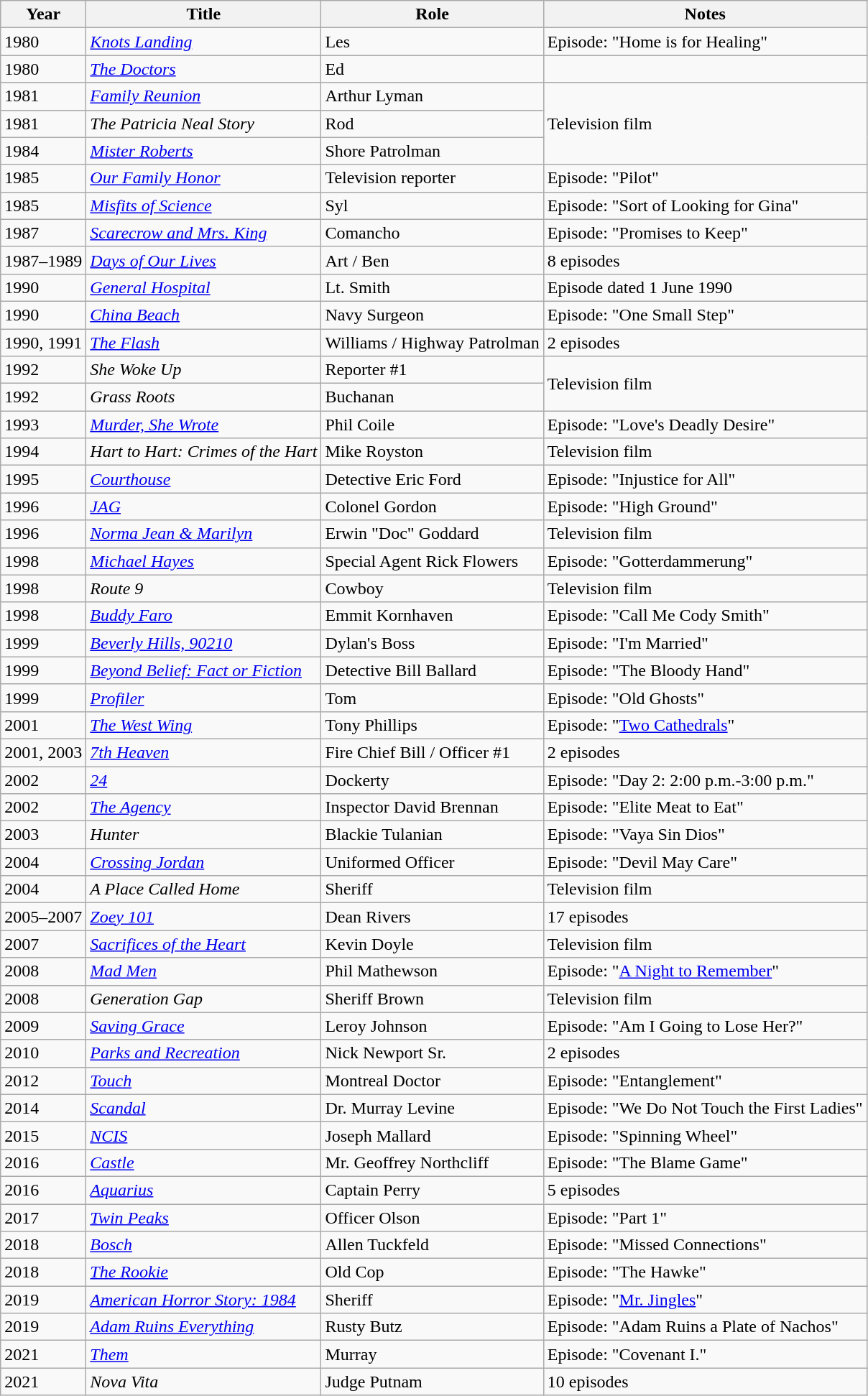<table class="wikitable sortable">
<tr>
<th>Year</th>
<th>Title</th>
<th>Role</th>
<th class="unsortable">Notes</th>
</tr>
<tr>
<td>1980</td>
<td><em><a href='#'>Knots Landing</a></em></td>
<td>Les</td>
<td>Episode: "Home is for Healing"</td>
</tr>
<tr>
<td>1980</td>
<td data-sort-value="Doctors, The"><em><a href='#'>The Doctors</a></em></td>
<td>Ed</td>
</tr>
<tr>
<td>1981</td>
<td><em><a href='#'>Family Reunion</a></em></td>
<td>Arthur Lyman</td>
<td rowspan="3">Television film</td>
</tr>
<tr>
<td>1981</td>
<td data-sort-value="Patricia Neal Story, The"><em>The Patricia Neal Story</em></td>
<td>Rod</td>
</tr>
<tr>
<td>1984</td>
<td><em><a href='#'>Mister Roberts</a></em></td>
<td>Shore Patrolman</td>
</tr>
<tr>
<td>1985</td>
<td><em><a href='#'>Our Family Honor</a></em></td>
<td>Television reporter</td>
<td>Episode: "Pilot"</td>
</tr>
<tr>
<td>1985</td>
<td><em><a href='#'>Misfits of Science</a></em></td>
<td>Syl</td>
<td>Episode: "Sort of Looking for Gina"</td>
</tr>
<tr>
<td>1987</td>
<td><em><a href='#'>Scarecrow and Mrs. King</a></em></td>
<td>Comancho</td>
<td>Episode: "Promises to Keep"</td>
</tr>
<tr>
<td>1987–1989</td>
<td><em><a href='#'>Days of Our Lives</a></em></td>
<td>Art / Ben</td>
<td>8 episodes</td>
</tr>
<tr>
<td>1990</td>
<td><em><a href='#'>General Hospital</a></em></td>
<td>Lt. Smith</td>
<td>Episode dated 1 June 1990</td>
</tr>
<tr>
<td>1990</td>
<td><em><a href='#'>China Beach</a></em></td>
<td>Navy Surgeon</td>
<td>Episode: "One Small Step"</td>
</tr>
<tr>
<td>1990, 1991</td>
<td data-sort-value="Flash, The"><em><a href='#'>The Flash</a></em></td>
<td>Williams / Highway Patrolman</td>
<td>2 episodes</td>
</tr>
<tr>
<td>1992</td>
<td><em>She Woke Up</em></td>
<td>Reporter #1</td>
<td rowspan="2">Television film</td>
</tr>
<tr>
<td>1992</td>
<td><em>Grass Roots</em></td>
<td>Buchanan</td>
</tr>
<tr>
<td>1993</td>
<td><em><a href='#'>Murder, She Wrote</a></em></td>
<td>Phil Coile</td>
<td>Episode: "Love's Deadly Desire"</td>
</tr>
<tr>
<td>1994</td>
<td><em>Hart to Hart: Crimes of the Hart</em></td>
<td>Mike Royston</td>
<td>Television film</td>
</tr>
<tr>
<td>1995</td>
<td><em><a href='#'>Courthouse</a></em></td>
<td>Detective Eric Ford</td>
<td>Episode: "Injustice for All"</td>
</tr>
<tr>
<td>1996</td>
<td><em><a href='#'>JAG</a></em></td>
<td>Colonel Gordon</td>
<td>Episode: "High Ground"</td>
</tr>
<tr>
<td>1996</td>
<td><em><a href='#'>Norma Jean & Marilyn</a></em></td>
<td>Erwin "Doc" Goddard</td>
<td>Television film</td>
</tr>
<tr>
<td>1998</td>
<td><em><a href='#'>Michael Hayes</a></em></td>
<td>Special Agent Rick Flowers</td>
<td>Episode: "Gotterdammerung"</td>
</tr>
<tr>
<td>1998</td>
<td><em>Route 9</em></td>
<td>Cowboy</td>
<td>Television film</td>
</tr>
<tr>
<td>1998</td>
<td><em><a href='#'>Buddy Faro</a></em></td>
<td>Emmit Kornhaven</td>
<td>Episode: "Call Me Cody Smith"</td>
</tr>
<tr>
<td>1999</td>
<td><em><a href='#'>Beverly Hills, 90210</a></em></td>
<td>Dylan's Boss</td>
<td>Episode: "I'm Married"</td>
</tr>
<tr>
<td>1999</td>
<td><em><a href='#'>Beyond Belief: Fact or Fiction</a></em></td>
<td>Detective Bill Ballard</td>
<td>Episode: "The Bloody Hand"</td>
</tr>
<tr>
<td>1999</td>
<td><em><a href='#'>Profiler</a></em></td>
<td>Tom</td>
<td>Episode: "Old Ghosts"</td>
</tr>
<tr>
<td>2001</td>
<td data-sort-value="West Wing, The"><em><a href='#'>The West Wing</a></em></td>
<td>Tony Phillips</td>
<td>Episode: "<a href='#'>Two Cathedrals</a>"</td>
</tr>
<tr>
<td>2001, 2003</td>
<td><em><a href='#'>7th Heaven</a></em></td>
<td>Fire Chief Bill / Officer #1</td>
<td>2 episodes</td>
</tr>
<tr>
<td>2002</td>
<td><em><a href='#'>24</a></em></td>
<td>Dockerty</td>
<td>Episode: "Day 2: 2:00 p.m.-3:00 p.m."</td>
</tr>
<tr>
<td>2002</td>
<td data-sort-value="Agency, The"><em><a href='#'>The Agency</a></em></td>
<td>Inspector David Brennan</td>
<td>Episode: "Elite Meat to Eat"</td>
</tr>
<tr>
<td>2003</td>
<td><em>Hunter</em></td>
<td>Blackie Tulanian</td>
<td>Episode: "Vaya Sin Dios"</td>
</tr>
<tr>
<td>2004</td>
<td><em><a href='#'>Crossing Jordan</a></em></td>
<td>Uniformed Officer</td>
<td>Episode: "Devil May Care"</td>
</tr>
<tr>
<td>2004</td>
<td data-sort-value="Place Called Home, A"><em>A Place Called Home</em></td>
<td>Sheriff</td>
<td>Television film</td>
</tr>
<tr>
<td>2005–2007</td>
<td><em><a href='#'>Zoey 101</a></em></td>
<td>Dean Rivers</td>
<td>17 episodes</td>
</tr>
<tr>
<td>2007</td>
<td><em><a href='#'>Sacrifices of the Heart</a></em></td>
<td>Kevin Doyle</td>
<td>Television film</td>
</tr>
<tr>
<td>2008</td>
<td><em><a href='#'>Mad Men</a></em></td>
<td>Phil Mathewson</td>
<td>Episode: "<a href='#'>A Night to Remember</a>"</td>
</tr>
<tr>
<td>2008</td>
<td><em>Generation Gap</em></td>
<td>Sheriff Brown</td>
<td>Television film</td>
</tr>
<tr>
<td>2009</td>
<td><em><a href='#'>Saving Grace</a></em></td>
<td>Leroy Johnson</td>
<td>Episode: "Am I Going to Lose Her?"</td>
</tr>
<tr>
<td>2010</td>
<td><em><a href='#'>Parks and Recreation</a></em></td>
<td>Nick Newport Sr.</td>
<td>2 episodes</td>
</tr>
<tr>
<td>2012</td>
<td><em><a href='#'>Touch</a></em></td>
<td>Montreal Doctor</td>
<td>Episode: "Entanglement"</td>
</tr>
<tr>
<td>2014</td>
<td><em><a href='#'>Scandal</a></em></td>
<td>Dr. Murray Levine</td>
<td>Episode: "We Do Not Touch the First Ladies"</td>
</tr>
<tr>
<td>2015</td>
<td><em><a href='#'>NCIS</a></em></td>
<td>Joseph Mallard</td>
<td>Episode: "Spinning Wheel"</td>
</tr>
<tr>
<td>2016</td>
<td><em><a href='#'>Castle</a></em></td>
<td>Mr. Geoffrey Northcliff</td>
<td>Episode: "The Blame Game"</td>
</tr>
<tr>
<td>2016</td>
<td><em><a href='#'>Aquarius</a></em></td>
<td>Captain Perry</td>
<td>5 episodes</td>
</tr>
<tr>
<td>2017</td>
<td><em><a href='#'>Twin Peaks</a></em></td>
<td>Officer Olson</td>
<td>Episode: "Part 1"</td>
</tr>
<tr>
<td>2018</td>
<td><em><a href='#'>Bosch</a></em></td>
<td>Allen Tuckfeld</td>
<td>Episode: "Missed Connections"</td>
</tr>
<tr>
<td>2018</td>
<td data-sort-value="Rookie, The"><em><a href='#'>The Rookie</a></em></td>
<td>Old Cop</td>
<td>Episode: "The Hawke"</td>
</tr>
<tr>
<td>2019</td>
<td><em><a href='#'>American Horror Story: 1984</a></em></td>
<td>Sheriff</td>
<td>Episode: "<a href='#'>Mr. Jingles</a>"</td>
</tr>
<tr>
<td>2019</td>
<td><em><a href='#'>Adam Ruins Everything</a></em></td>
<td>Rusty Butz</td>
<td>Episode: "Adam Ruins a Plate of Nachos"</td>
</tr>
<tr>
<td>2021</td>
<td><em><a href='#'>Them</a></em></td>
<td>Murray</td>
<td>Episode: "Covenant I."</td>
</tr>
<tr>
<td>2021</td>
<td><em>Nova Vita</em></td>
<td>Judge Putnam</td>
<td>10 episodes</td>
</tr>
</table>
